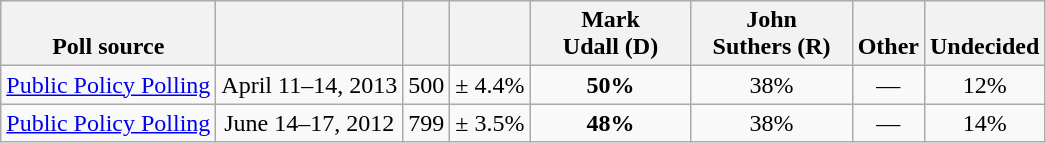<table class="wikitable" style="text-align:center">
<tr valign= bottom>
<th>Poll source</th>
<th></th>
<th></th>
<th></th>
<th style="width:100px;">Mark<br>Udall (D)</th>
<th style="width:100px;">John<br>Suthers (R)</th>
<th>Other</th>
<th>Undecided</th>
</tr>
<tr>
<td align=left><a href='#'>Public Policy Polling</a></td>
<td>April 11–14, 2013</td>
<td>500</td>
<td>± 4.4%</td>
<td><strong>50%</strong></td>
<td>38%</td>
<td>—</td>
<td>12%</td>
</tr>
<tr>
<td align=left><a href='#'>Public Policy Polling</a></td>
<td>June 14–17, 2012</td>
<td>799</td>
<td>± 3.5%</td>
<td><strong>48%</strong></td>
<td>38%</td>
<td>—</td>
<td>14%</td>
</tr>
</table>
